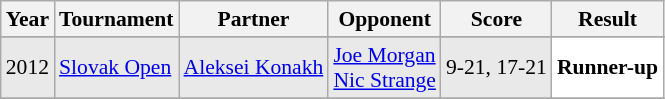<table class="sortable wikitable" style="font-size: 90%;">
<tr>
<th>Year</th>
<th>Tournament</th>
<th>Partner</th>
<th>Opponent</th>
<th>Score</th>
<th>Result</th>
</tr>
<tr>
</tr>
<tr style="background:#E9E9E9">
<td align="center">2012</td>
<td align="left"><a href='#'>Slovak Open</a></td>
<td align="left"> <a href='#'>Aleksei Konakh</a></td>
<td align="left"> <a href='#'>Joe Morgan</a><br> <a href='#'>Nic Strange</a></td>
<td align="left">9-21, 17-21</td>
<td style="text-align:left; background:white"> <strong>Runner-up</strong></td>
</tr>
<tr>
</tr>
</table>
